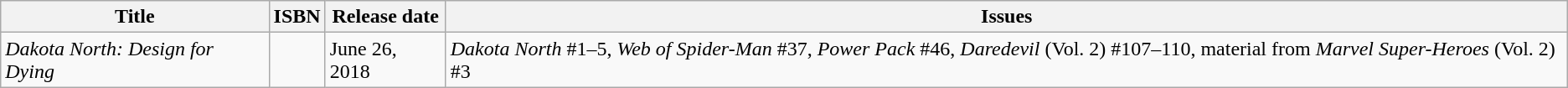<table class="wikitable">
<tr>
<th>Title</th>
<th>ISBN</th>
<th>Release date</th>
<th>Issues</th>
</tr>
<tr>
<td><em>Dakota North: Design for Dying</em></td>
<td></td>
<td>June 26, 2018</td>
<td><em>Dakota North</em> #1–5, <em>Web of Spider-Man</em> #37, <em>Power Pack</em> #46, <em>Daredevil</em> (Vol. 2) #107–110, material from <em>Marvel Super-Heroes</em> (Vol. 2) #3</td>
</tr>
</table>
